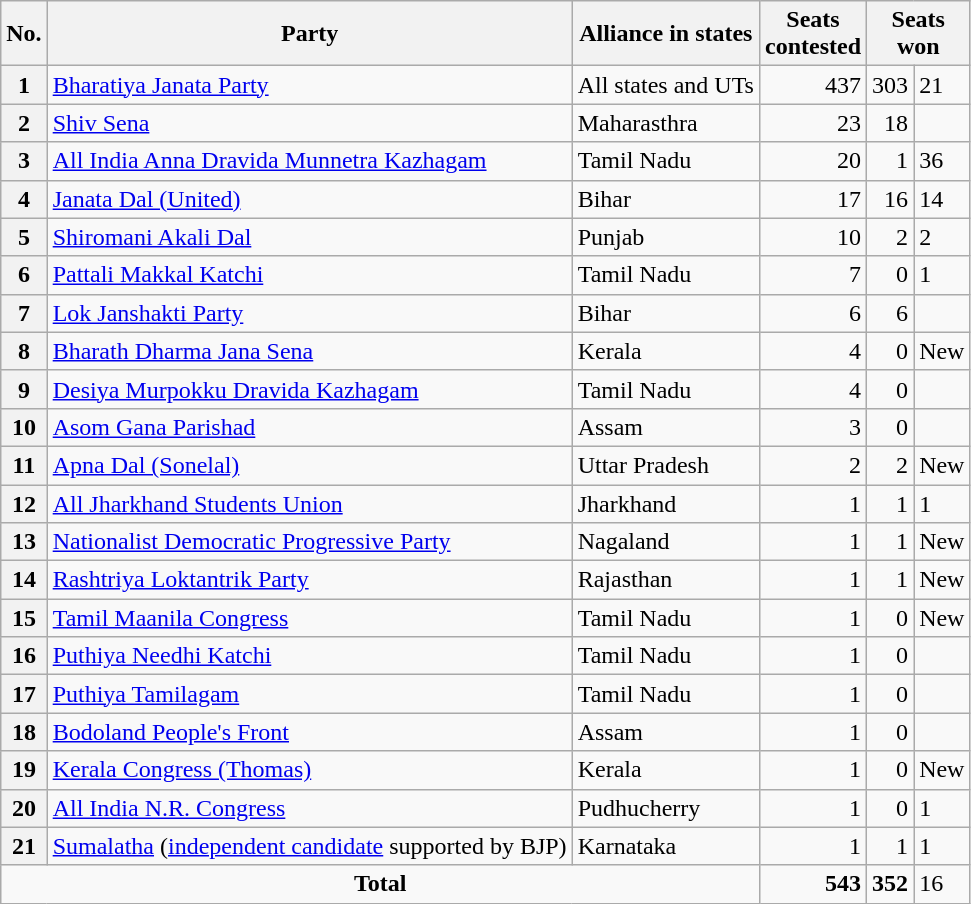<table class="wikitable sortable" style="border:1px solid black; border:0">
<tr>
<th>No.</th>
<th>Party</th>
<th>Alliance in states</th>
<th>Seats <br>contested</th>
<th colspan="2">Seats <br>won</th>
</tr>
<tr>
<th align="center">1</th>
<td><a href='#'>Bharatiya Janata Party</a></td>
<td>All states and UTs</td>
<td align=right>437</td>
<td align=right>303</td>
<td> 21</td>
</tr>
<tr>
<th align="center">2</th>
<td><a href='#'>Shiv Sena</a></td>
<td>Maharasthra</td>
<td align=right>23</td>
<td align=right>18</td>
<td></td>
</tr>
<tr>
<th align="center">3</th>
<td><a href='#'>All India Anna Dravida Munnetra Kazhagam</a></td>
<td>Tamil Nadu</td>
<td align=right>20</td>
<td align=right>1</td>
<td> 36</td>
</tr>
<tr>
<th align="center">4</th>
<td><a href='#'>Janata Dal (United)</a></td>
<td>Bihar</td>
<td align=right>17</td>
<td align=right>16</td>
<td> 14</td>
</tr>
<tr>
<th align="center">5</th>
<td><a href='#'>Shiromani Akali Dal</a></td>
<td>Punjab</td>
<td align="right">10</td>
<td align="right">2</td>
<td> 2</td>
</tr>
<tr>
<th align="center">6</th>
<td><a href='#'>Pattali Makkal Katchi</a></td>
<td>Tamil Nadu</td>
<td align="right">7</td>
<td align="right">0</td>
<td> 1</td>
</tr>
<tr>
<th align="center">7</th>
<td><a href='#'>Lok Janshakti Party</a></td>
<td>Bihar</td>
<td align="right">6</td>
<td align="right">6</td>
<td></td>
</tr>
<tr>
<th align="center">8</th>
<td><a href='#'>Bharath Dharma Jana Sena</a></td>
<td>Kerala</td>
<td align=right>4</td>
<td align=right>0</td>
<td>New</td>
</tr>
<tr>
<th align="center">9</th>
<td><a href='#'>Desiya Murpokku Dravida Kazhagam</a></td>
<td>Tamil Nadu</td>
<td align="right">4</td>
<td align="right">0</td>
<td></td>
</tr>
<tr>
<th align="center">10</th>
<td><a href='#'>Asom Gana Parishad</a></td>
<td>Assam</td>
<td align=right>3</td>
<td align=right>0</td>
<td></td>
</tr>
<tr>
<th align="center">11</th>
<td><a href='#'>Apna Dal (Sonelal)</a></td>
<td>Uttar Pradesh</td>
<td align=right>2</td>
<td align=right>2</td>
<td>New</td>
</tr>
<tr>
<th align="center">12</th>
<td><a href='#'>All Jharkhand Students Union</a></td>
<td>Jharkhand</td>
<td align=right>1</td>
<td align=right>1</td>
<td> 1</td>
</tr>
<tr>
<th align="center">13</th>
<td><a href='#'>Nationalist Democratic Progressive Party</a></td>
<td>Nagaland</td>
<td align=right>1</td>
<td align=right>1</td>
<td>New</td>
</tr>
<tr>
<th align="center">14</th>
<td><a href='#'>Rashtriya Loktantrik Party</a></td>
<td>Rajasthan</td>
<td align="right">1</td>
<td align="right">1</td>
<td>New</td>
</tr>
<tr>
<th align="center">15</th>
<td><a href='#'>Tamil Maanila Congress</a></td>
<td>Tamil Nadu</td>
<td align="right">1</td>
<td align="right">0</td>
<td>New</td>
</tr>
<tr>
<th align="center">16</th>
<td><a href='#'>Puthiya Needhi Katchi</a></td>
<td>Tamil Nadu</td>
<td align="right">1</td>
<td align="right">0</td>
<td></td>
</tr>
<tr>
<th align="center">17</th>
<td><a href='#'>Puthiya Tamilagam</a></td>
<td>Tamil Nadu</td>
<td align="right">1</td>
<td align="right">0</td>
<td></td>
</tr>
<tr>
<th align="center">18</th>
<td><a href='#'>Bodoland People's Front</a></td>
<td>Assam</td>
<td align="right">1</td>
<td align="right">0</td>
<td></td>
</tr>
<tr>
<th align="center">19</th>
<td><a href='#'>Kerala Congress (Thomas)</a></td>
<td>Kerala</td>
<td align="right">1</td>
<td align="right">0</td>
<td>New</td>
</tr>
<tr>
<th align="center">20</th>
<td><a href='#'>All India N.R. Congress</a></td>
<td>Pudhucherry</td>
<td align="right">1</td>
<td align="right">0</td>
<td> 1</td>
</tr>
<tr>
<th align="center">21</th>
<td><a href='#'>Sumalatha</a> (<a href='#'>independent candidate</a> supported by BJP)</td>
<td>Karnataka</td>
<td align=right>1</td>
<td align=right>1</td>
<td> 1</td>
</tr>
<tr>
<td colspan="3" align="center"><strong>Total</strong></td>
<td align=right><strong>543</strong></td>
<td align=right><strong>352</strong></td>
<td> 16</td>
</tr>
</table>
